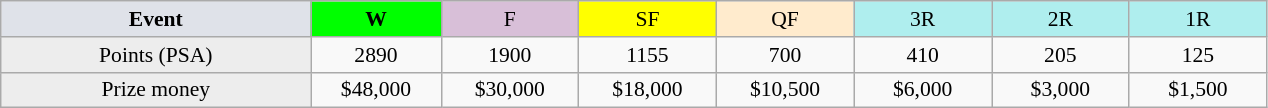<table class=wikitable style=font-size:90%;text-align:center>
<tr>
<td width=200 colspan=1 bgcolor=#dfe2e9><strong>Event</strong></td>
<td width=80 bgcolor=lime><strong>W</strong></td>
<td width=85 bgcolor=#D8BFD8>F</td>
<td width=85 bgcolor=#FFFF00>SF</td>
<td width=85 bgcolor=#ffebcd>QF</td>
<td width=85 bgcolor=#afeeee>3R</td>
<td width=85 bgcolor=#afeeee>2R</td>
<td width=85 bgcolor=#afeeee>1R</td>
</tr>
<tr>
<td bgcolor=#EDEDED>Points (PSA)</td>
<td>2890</td>
<td>1900</td>
<td>1155</td>
<td>700</td>
<td>410</td>
<td>205</td>
<td>125</td>
</tr>
<tr>
<td bgcolor=#EDEDED>Prize money</td>
<td>$48,000</td>
<td>$30,000</td>
<td>$18,000</td>
<td>$10,500</td>
<td>$6,000</td>
<td>$3,000</td>
<td>$1,500</td>
</tr>
</table>
